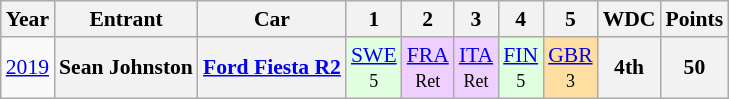<table class="wikitable" style="text-align:center; font-size:90%">
<tr>
<th>Year</th>
<th>Entrant</th>
<th>Car</th>
<th>1</th>
<th>2</th>
<th>3</th>
<th>4</th>
<th>5</th>
<th>WDC</th>
<th>Points</th>
</tr>
<tr>
<td><a href='#'>2019</a></td>
<th>Sean Johnston</th>
<th><a href='#'>Ford Fiesta R2</a></th>
<td style="background:#DFFFDF;"><a href='#'>SWE</a><br><small>5</small></td>
<td style="background:#EFCFFF;"><a href='#'>FRA</a><br><small>Ret</small></td>
<td style="background:#EFCFFF;"><a href='#'>ITA</a><br><small>Ret</small></td>
<td style="background:#DFFFDF;"><a href='#'>FIN</a><br><small>5</small></td>
<td style="background:#FFDF9F;"><a href='#'>GBR</a><br><small>3</small></td>
<th>4th</th>
<th>50</th>
</tr>
</table>
